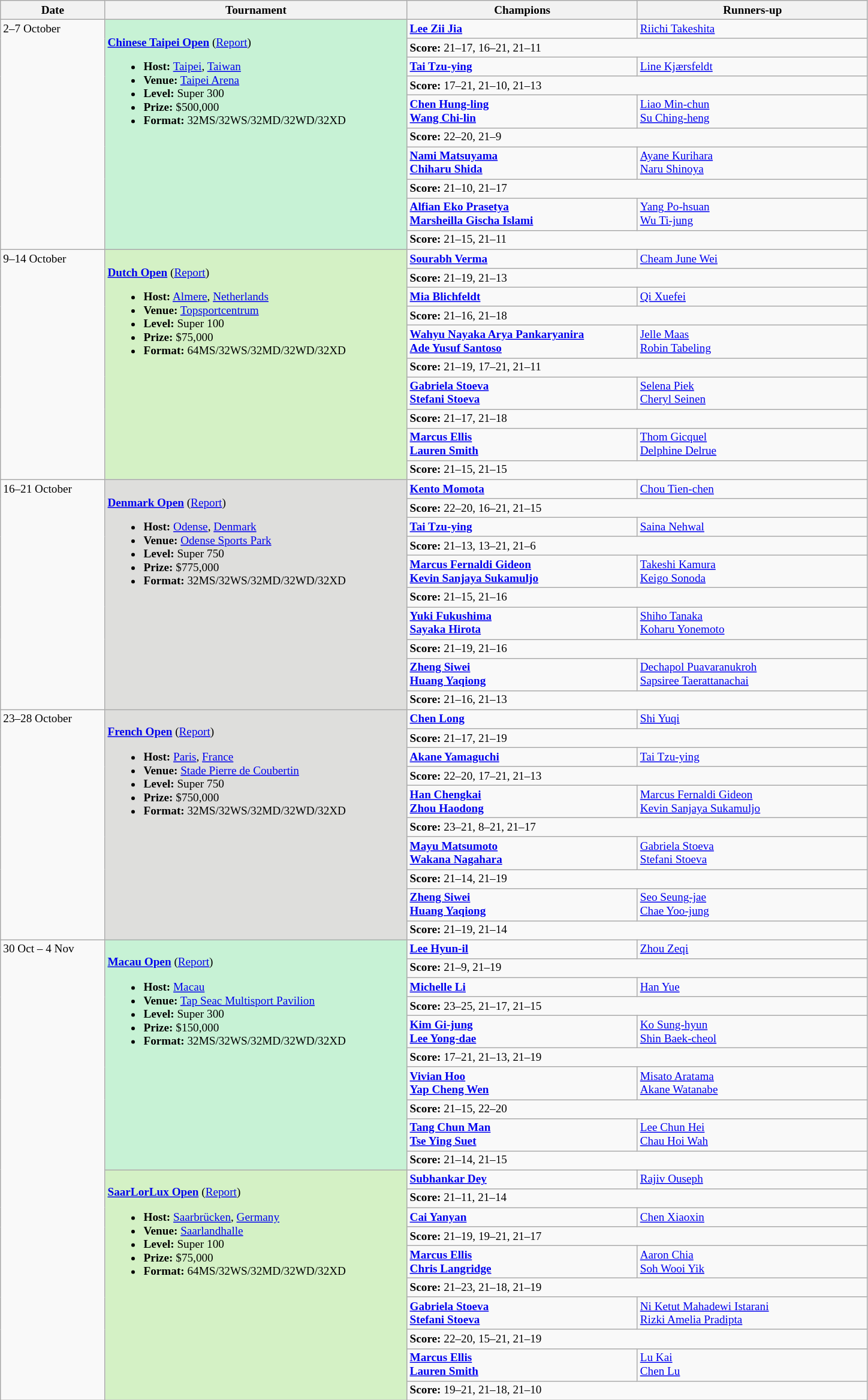<table class=wikitable style=font-size:80%>
<tr>
<th width=110>Date</th>
<th width=330>Tournament</th>
<th width=250>Champions</th>
<th width=250>Runners-up</th>
</tr>
<tr valign=top>
<td rowspan=10>2–7 October</td>
<td style="background:#C7F2D5;" rowspan="10"><br><strong><a href='#'>Chinese Taipei Open</a></strong> (<a href='#'>Report</a>)<ul><li><strong>Host:</strong> <a href='#'>Taipei</a>, <a href='#'>Taiwan</a></li><li><strong>Venue:</strong> <a href='#'>Taipei Arena</a></li><li><strong>Level:</strong> Super 300</li><li><strong>Prize:</strong> $500,000</li><li><strong>Format:</strong> 32MS/32WS/32MD/32WD/32XD</li></ul></td>
<td><strong> <a href='#'>Lee Zii Jia</a></strong></td>
<td> <a href='#'>Riichi Takeshita</a></td>
</tr>
<tr>
<td colspan=2><strong>Score:</strong> 21–17, 16–21, 21–11</td>
</tr>
<tr valign=top>
<td><strong> <a href='#'>Tai Tzu-ying</a></strong></td>
<td> <a href='#'>Line Kjærsfeldt</a></td>
</tr>
<tr>
<td colspan=2><strong>Score:</strong> 17–21, 21–10, 21–13</td>
</tr>
<tr valign=top>
<td><strong> <a href='#'>Chen Hung-ling</a><br> <a href='#'>Wang Chi-lin</a></strong></td>
<td> <a href='#'>Liao Min-chun</a><br> <a href='#'>Su Ching-heng</a></td>
</tr>
<tr>
<td colspan=2><strong>Score:</strong> 22–20, 21–9</td>
</tr>
<tr valign=top>
<td><strong> <a href='#'>Nami Matsuyama</a><br> <a href='#'>Chiharu Shida</a></strong></td>
<td> <a href='#'>Ayane Kurihara</a><br> <a href='#'>Naru Shinoya</a></td>
</tr>
<tr>
<td colspan=2><strong>Score:</strong> 21–10, 21–17</td>
</tr>
<tr valign=top>
<td><strong> <a href='#'>Alfian Eko Prasetya</a><br> <a href='#'>Marsheilla Gischa Islami</a></strong></td>
<td> <a href='#'>Yang Po-hsuan</a><br> <a href='#'>Wu Ti-jung</a></td>
</tr>
<tr>
<td colspan=2><strong>Score:</strong> 21–15, 21–11</td>
</tr>
<tr valign=top>
<td rowspan=10>9–14 October</td>
<td style="background:#D4F1C5;" rowspan="10"><br><strong><a href='#'>Dutch Open</a></strong> (<a href='#'>Report</a>)<ul><li><strong>Host:</strong> <a href='#'>Almere</a>, <a href='#'>Netherlands</a></li><li><strong>Venue:</strong> <a href='#'>Topsportcentrum</a></li><li><strong>Level:</strong> Super 100</li><li><strong>Prize:</strong> $75,000</li><li><strong>Format:</strong> 64MS/32WS/32MD/32WD/32XD</li></ul></td>
<td><strong> <a href='#'>Sourabh Verma</a></strong></td>
<td> <a href='#'>Cheam June Wei</a></td>
</tr>
<tr>
<td colspan=2><strong>Score:</strong> 21–19, 21–13</td>
</tr>
<tr valign=top>
<td><strong> <a href='#'>Mia Blichfeldt</a></strong></td>
<td> <a href='#'>Qi Xuefei</a></td>
</tr>
<tr>
<td colspan=2><strong>Score:</strong> 21–16, 21–18</td>
</tr>
<tr valign=top>
<td><strong> <a href='#'>Wahyu Nayaka Arya Pankaryanira</a><br> <a href='#'>Ade Yusuf Santoso</a></strong></td>
<td> <a href='#'>Jelle Maas</a><br> <a href='#'>Robin Tabeling</a></td>
</tr>
<tr>
<td colspan=2><strong>Score:</strong> 21–19, 17–21, 21–11</td>
</tr>
<tr valign=top>
<td><strong> <a href='#'>Gabriela Stoeva</a><br> <a href='#'>Stefani Stoeva</a></strong></td>
<td> <a href='#'>Selena Piek</a><br> <a href='#'>Cheryl Seinen</a></td>
</tr>
<tr>
<td colspan=2><strong>Score:</strong> 21–17, 21–18</td>
</tr>
<tr valign=top>
<td><strong> <a href='#'>Marcus Ellis</a><br> <a href='#'>Lauren Smith</a></strong></td>
<td> <a href='#'>Thom Gicquel</a><br> <a href='#'>Delphine Delrue</a></td>
</tr>
<tr>
<td colspan=2><strong>Score:</strong> 21–15, 21–15</td>
</tr>
<tr valign=top>
<td rowspan=10>16–21 October</td>
<td style="background:#DEDEDC;" rowspan="10"><br><strong><a href='#'>Denmark Open</a></strong> (<a href='#'>Report</a>)<ul><li><strong>Host:</strong> <a href='#'>Odense</a>, <a href='#'>Denmark</a></li><li><strong>Venue:</strong> <a href='#'>Odense Sports Park</a></li><li><strong>Level:</strong> Super 750</li><li><strong>Prize:</strong> $775,000</li><li><strong>Format:</strong> 32MS/32WS/32MD/32WD/32XD</li></ul></td>
<td><strong> <a href='#'>Kento Momota</a></strong></td>
<td> <a href='#'>Chou Tien-chen</a></td>
</tr>
<tr>
<td colspan=2><strong>Score:</strong> 22–20, 16–21, 21–15</td>
</tr>
<tr valign=top>
<td><strong> <a href='#'>Tai Tzu-ying</a></strong></td>
<td> <a href='#'>Saina Nehwal</a></td>
</tr>
<tr>
<td colspan=2><strong>Score:</strong> 21–13, 13–21, 21–6</td>
</tr>
<tr valign=top>
<td><strong> <a href='#'>Marcus Fernaldi Gideon</a><br> <a href='#'>Kevin Sanjaya Sukamuljo</a></strong></td>
<td> <a href='#'>Takeshi Kamura</a><br> <a href='#'>Keigo Sonoda</a></td>
</tr>
<tr>
<td colspan=2><strong>Score:</strong> 21–15, 21–16</td>
</tr>
<tr valign=top>
<td><strong> <a href='#'>Yuki Fukushima</a><br> <a href='#'>Sayaka Hirota</a></strong></td>
<td> <a href='#'>Shiho Tanaka</a><br> <a href='#'>Koharu Yonemoto</a></td>
</tr>
<tr>
<td colspan=2><strong>Score:</strong> 21–19, 21–16</td>
</tr>
<tr valign=top>
<td><strong> <a href='#'>Zheng Siwei</a><br> <a href='#'>Huang Yaqiong</a></strong></td>
<td> <a href='#'>Dechapol Puavaranukroh</a><br> <a href='#'>Sapsiree Taerattanachai</a></td>
</tr>
<tr>
<td colspan=2><strong>Score:</strong> 21–16, 21–13</td>
</tr>
<tr valign=top>
<td rowspan=10>23–28 October</td>
<td style="background:#DEDEDC;" rowspan="10"><br><strong><a href='#'>French Open</a></strong> (<a href='#'>Report</a>)<ul><li><strong>Host:</strong> <a href='#'>Paris</a>, <a href='#'>France</a></li><li><strong>Venue:</strong> <a href='#'>Stade Pierre de Coubertin</a></li><li><strong>Level:</strong> Super 750</li><li><strong>Prize:</strong> $750,000</li><li><strong>Format:</strong> 32MS/32WS/32MD/32WD/32XD</li></ul></td>
<td><strong> <a href='#'>Chen Long</a></strong></td>
<td> <a href='#'>Shi Yuqi</a></td>
</tr>
<tr>
<td colspan=2><strong>Score:</strong> 21–17, 21–19</td>
</tr>
<tr valign=top>
<td><strong> <a href='#'>Akane Yamaguchi</a></strong></td>
<td> <a href='#'>Tai Tzu-ying</a></td>
</tr>
<tr>
<td colspan=2><strong>Score:</strong> 22–20, 17–21, 21–13</td>
</tr>
<tr valign=top>
<td><strong> <a href='#'>Han Chengkai</a><br> <a href='#'>Zhou Haodong</a></strong></td>
<td> <a href='#'>Marcus Fernaldi Gideon</a><br> <a href='#'>Kevin Sanjaya Sukamuljo</a></td>
</tr>
<tr>
<td colspan=2><strong>Score:</strong> 23–21, 8–21, 21–17</td>
</tr>
<tr valign=top>
<td><strong> <a href='#'>Mayu Matsumoto</a><br> <a href='#'>Wakana Nagahara</a></strong></td>
<td> <a href='#'>Gabriela Stoeva</a><br> <a href='#'>Stefani Stoeva</a></td>
</tr>
<tr>
<td colspan=2><strong>Score:</strong> 21–14, 21–19</td>
</tr>
<tr valign=top>
<td><strong> <a href='#'>Zheng Siwei</a><br> <a href='#'>Huang Yaqiong</a></strong></td>
<td> <a href='#'>Seo Seung-jae</a><br> <a href='#'>Chae Yoo-jung</a></td>
</tr>
<tr>
<td colspan=2><strong>Score:</strong> 21–19, 21–14</td>
</tr>
<tr valign=top>
<td rowspan=20>30 Oct – 4 Nov</td>
<td style="background:#C7F2D5;" rowspan="10"><br><strong><a href='#'>Macau Open</a></strong> (<a href='#'>Report</a>)<ul><li><strong>Host:</strong> <a href='#'>Macau</a></li><li><strong>Venue:</strong> <a href='#'>Tap Seac Multisport Pavilion</a></li><li><strong>Level:</strong> Super 300</li><li><strong>Prize:</strong> $150,000</li><li><strong>Format:</strong> 32MS/32WS/32MD/32WD/32XD</li></ul></td>
<td><strong> <a href='#'>Lee Hyun-il</a></strong></td>
<td> <a href='#'>Zhou Zeqi</a></td>
</tr>
<tr>
<td colspan=2><strong>Score:</strong> 21–9, 21–19</td>
</tr>
<tr valign=top>
<td><strong> <a href='#'>Michelle Li</a></strong></td>
<td> <a href='#'>Han Yue</a></td>
</tr>
<tr>
<td colspan=2><strong>Score:</strong> 23–25, 21–17, 21–15</td>
</tr>
<tr valign=top>
<td><strong> <a href='#'>Kim Gi-jung</a><br> <a href='#'>Lee Yong-dae</a></strong></td>
<td> <a href='#'>Ko Sung-hyun</a><br> <a href='#'>Shin Baek-cheol</a></td>
</tr>
<tr>
<td colspan=2><strong>Score:</strong> 17–21, 21–13, 21–19</td>
</tr>
<tr valign=top>
<td><strong> <a href='#'>Vivian Hoo</a><br> <a href='#'>Yap Cheng Wen</a></strong></td>
<td> <a href='#'>Misato Aratama</a><br> <a href='#'>Akane Watanabe</a></td>
</tr>
<tr>
<td colspan=2><strong>Score:</strong> 21–15, 22–20</td>
</tr>
<tr valign=top>
<td><strong> <a href='#'>Tang Chun Man</a><br> <a href='#'>Tse Ying Suet</a></strong></td>
<td> <a href='#'>Lee Chun Hei</a><br> <a href='#'>Chau Hoi Wah</a></td>
</tr>
<tr>
<td colspan=2><strong>Score:</strong> 21–14, 21–15</td>
</tr>
<tr valign=top>
<td style="background:#D4F1C5;" rowspan="10"><br><strong><a href='#'>SaarLorLux Open</a></strong> (<a href='#'>Report</a>)<ul><li><strong>Host:</strong> <a href='#'>Saarbrücken</a>, <a href='#'>Germany</a></li><li><strong>Venue:</strong> <a href='#'>Saarlandhalle</a></li><li><strong>Level:</strong> Super 100</li><li><strong>Prize:</strong> $75,000</li><li><strong>Format:</strong> 64MS/32WS/32MD/32WD/32XD</li></ul></td>
<td><strong> <a href='#'>Subhankar Dey</a></strong></td>
<td> <a href='#'>Rajiv Ouseph</a></td>
</tr>
<tr>
<td colspan=2><strong>Score:</strong> 21–11, 21–14</td>
</tr>
<tr valign=top>
<td><strong> <a href='#'>Cai Yanyan</a></strong></td>
<td> <a href='#'>Chen Xiaoxin</a></td>
</tr>
<tr>
<td colspan=2><strong>Score:</strong> 21–19, 19–21, 21–17</td>
</tr>
<tr valign=top>
<td><strong> <a href='#'>Marcus Ellis</a><br> <a href='#'>Chris Langridge</a></strong></td>
<td> <a href='#'>Aaron Chia</a><br> <a href='#'>Soh Wooi Yik</a></td>
</tr>
<tr>
<td colspan=2><strong>Score:</strong> 21–23, 21–18, 21–19</td>
</tr>
<tr valign=top>
<td><strong> <a href='#'>Gabriela Stoeva</a><br> <a href='#'>Stefani Stoeva</a></strong></td>
<td> <a href='#'>Ni Ketut Mahadewi Istarani</a><br> <a href='#'>Rizki Amelia Pradipta</a></td>
</tr>
<tr>
<td colspan=2><strong>Score:</strong> 22–20, 15–21, 21–19</td>
</tr>
<tr valign=top>
<td><strong> <a href='#'>Marcus Ellis</a><br> <a href='#'>Lauren Smith</a></strong></td>
<td> <a href='#'>Lu Kai</a><br> <a href='#'>Chen Lu</a></td>
</tr>
<tr>
<td colspan=2><strong>Score:</strong> 19–21, 21–18, 21–10</td>
</tr>
</table>
